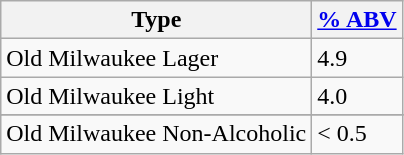<table class="wikitable">
<tr>
<th>Type</th>
<th><a href='#'>% ABV</a></th>
</tr>
<tr>
<td>Old Milwaukee Lager</td>
<td>4.9</td>
</tr>
<tr>
<td>Old Milwaukee Light</td>
<td>4.0</td>
</tr>
<tr>
</tr>
<tr>
<td>Old Milwaukee Non-Alcoholic</td>
<td>< 0.5</td>
</tr>
</table>
